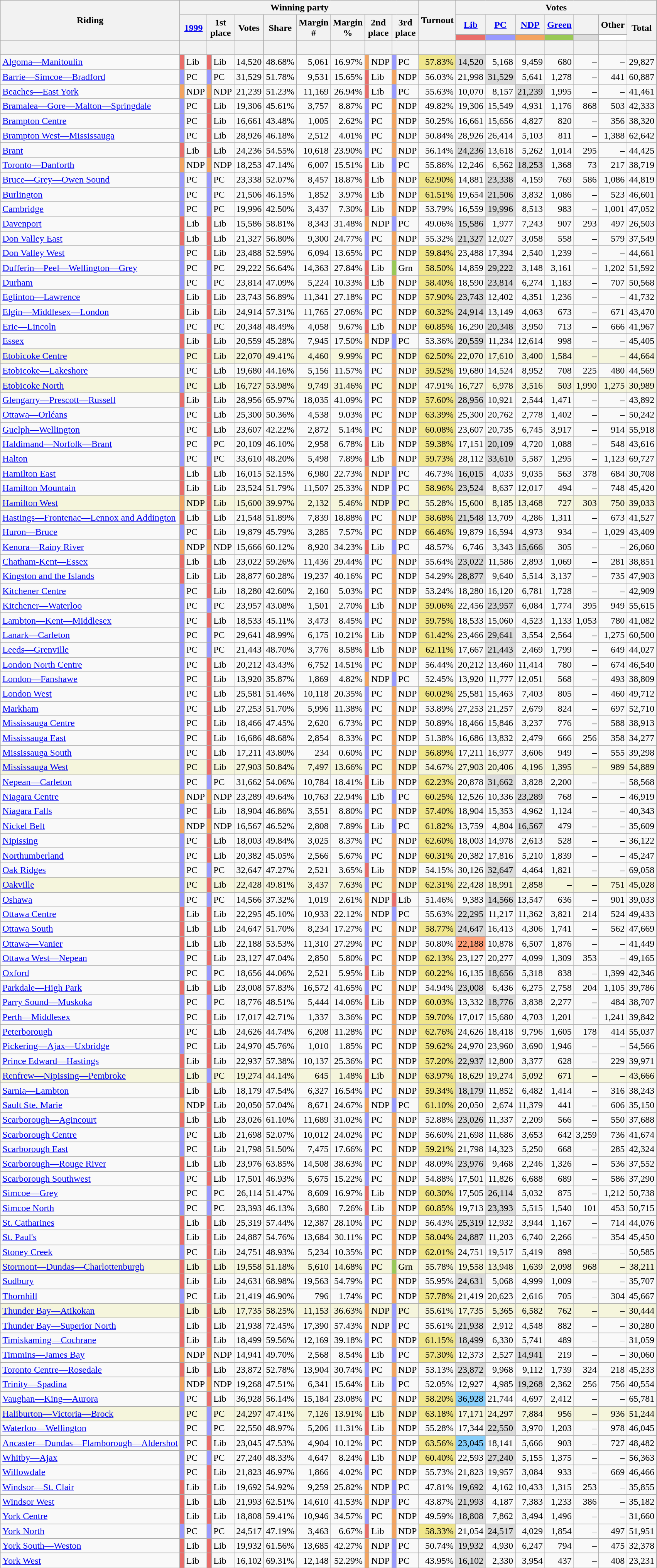<table class="wikitable sortable mw-collapsible" style="text-align:right">
<tr>
<th rowspan="3" scope="col">Riding</th>
<th scope="col" colspan="12">Winning party</th>
<th rowspan="3" scope="col">Turnout</th>
<th scope="col" colspan="9">Votes</th>
</tr>
<tr>
<th rowspan="2" colspan="2" scope="col"><a href='#'>1999</a></th>
<th colspan="2" rowspan="2" scope="col">1st<br>place</th>
<th rowspan="2" scope="col">Votes</th>
<th rowspan="2" scope="col">Share</th>
<th rowspan="2" scope="col">Margin<br>#</th>
<th rowspan="2" scope="col">Margin<br>%</th>
<th colspan="2" rowspan="2" scope="col">2nd<br>place</th>
<th colspan="2" rowspan="2" scope="col">3rd<br>place</th>
<th scope="col"><a href='#'>Lib</a></th>
<th scope="col"><a href='#'>PC</a></th>
<th scope="col"><a href='#'>NDP</a></th>
<th scope="col"><a href='#'>Green</a></th>
<th scope="col"></th>
<th scope="col">Other</th>
<th rowspan="2" scope="col">Total</th>
</tr>
<tr>
<th scope="col" style="background-color:#EA6D6A;"></th>
<th scope="col" style="background-color:#9999FF;"></th>
<th scope="col" style="background-color:#F4A460;"></th>
<th scope="col" style="background-color:#99C955;"></th>
<th scope="col" style="background-color:#DCDCDC;"></th>
<th scope="col" style="background-color:#FFFFFF;"></th>
</tr>
<tr>
<th> </th>
<th colspan="2"></th>
<th colspan="2"></th>
<th></th>
<th></th>
<th></th>
<th></th>
<th colspan="2"></th>
<th colspan="2"></th>
<th></th>
<th></th>
<th></th>
<th></th>
<th></th>
<th></th>
<th></th>
<th></th>
</tr>
<tr>
<td style="text-align:left;"><a href='#'>Algoma—Manitoulin</a></td>
<td style="background-color:#EA6D6A;"></td>
<td style="text-align:left;">Lib</td>
<td style="background-color:#EA6D6A;"></td>
<td style="text-align:left;">Lib</td>
<td>14,520</td>
<td>48.68%</td>
<td>5,061</td>
<td>16.97%</td>
<td style="background-color:#F4A460;"></td>
<td style="text-align:left;">NDP</td>
<td style="background-color:#9999FF;"></td>
<td style="text-align:left;">PC</td>
<td style="background-color:#F0E68C;">57.83%</td>
<td style="background-color:#DCDCDC;">14,520</td>
<td>5,168</td>
<td>9,459</td>
<td>680</td>
<td>–</td>
<td>–</td>
<td>29,827</td>
</tr>
<tr>
<td style="text-align:left;"><a href='#'>Barrie—Simcoe—Bradford</a></td>
<td style="background-color:#9999FF;"></td>
<td style="text-align:left;">PC</td>
<td style="background-color:#9999FF;"></td>
<td style="text-align:left;">PC</td>
<td>31,529</td>
<td>51.78%</td>
<td>9,531</td>
<td>15.65%</td>
<td style="background-color:#EA6D6A;"></td>
<td style="text-align:left;">Lib</td>
<td style="background-color:#F4A460;"></td>
<td style="text-align:left;">NDP</td>
<td>56.03%</td>
<td>21,998</td>
<td style="background-color:#DCDCDC;">31,529</td>
<td>5,641</td>
<td>1,278</td>
<td>–</td>
<td>441</td>
<td>60,887</td>
</tr>
<tr>
<td style="text-align:left;"><a href='#'>Beaches—East York</a></td>
<td style="background-color:#F4A460;"></td>
<td style="text-align:left;">NDP</td>
<td style="background-color:#F4A460;"></td>
<td style="text-align:left;">NDP</td>
<td>21,239</td>
<td>51.23%</td>
<td>11,169</td>
<td>26.94%</td>
<td style="background-color:#EA6D6A;"></td>
<td style="text-align:left;">Lib</td>
<td style="background-color:#9999FF;"></td>
<td style="text-align:left;">PC</td>
<td>55.63%</td>
<td>10,070</td>
<td>8,157</td>
<td style="background-color:#DCDCDC;">21,239</td>
<td>1,995</td>
<td>–</td>
<td>–</td>
<td>41,461</td>
</tr>
<tr>
<td style="text-align:left;"><a href='#'>Bramalea—Gore—Malton—Springdale</a></td>
<td style="background-color:#9999FF;"></td>
<td style="text-align:left;">PC</td>
<td style="background-color:#EA6D6A;"></td>
<td style="text-align:left;">Lib</td>
<td>19,306</td>
<td>45.61%</td>
<td>3,757</td>
<td>8.87%</td>
<td style="background-color:#9999FF;"></td>
<td style="text-align:left;">PC</td>
<td style="background-color:#F4A460;"></td>
<td style="text-align:left;">NDP</td>
<td>49.82%</td>
<td>19,306</td>
<td>15,549</td>
<td>4,931</td>
<td>1,176</td>
<td>868</td>
<td>503</td>
<td>42,333</td>
</tr>
<tr>
<td style="text-align:left;"><a href='#'>Brampton Centre</a></td>
<td style="background-color:#9999FF;"></td>
<td style="text-align:left;">PC</td>
<td style="background-color:#EA6D6A;"></td>
<td style="text-align:left;">Lib</td>
<td>16,661</td>
<td>43.48%</td>
<td>1,005</td>
<td>2.62%</td>
<td style="background-color:#9999FF;"></td>
<td style="text-align:left;">PC</td>
<td style="background-color:#F4A460;"></td>
<td style="text-align:left;">NDP</td>
<td>50.25%</td>
<td>16,661</td>
<td>15,656</td>
<td>4,827</td>
<td>820</td>
<td>–</td>
<td>356</td>
<td>38,320</td>
</tr>
<tr>
<td style="text-align:left;"><a href='#'>Brampton West—Mississauga</a></td>
<td style="background-color:#9999FF;"></td>
<td style="text-align:left;">PC</td>
<td style="background-color:#EA6D6A;"></td>
<td style="text-align:left;">Lib</td>
<td>28,926</td>
<td>46.18%</td>
<td>2,512</td>
<td>4.01%</td>
<td style="background-color:#9999FF;"></td>
<td style="text-align:left;">PC</td>
<td style="background-color:#F4A460;"></td>
<td style="text-align:left;">NDP</td>
<td>50.84%</td>
<td>28,926</td>
<td>26,414</td>
<td>5,103</td>
<td>811</td>
<td>–</td>
<td>1,388</td>
<td>62,642</td>
</tr>
<tr>
<td style="text-align:left;"><a href='#'>Brant</a></td>
<td style="background-color:#EA6D6A;"></td>
<td style="text-align:left;">Lib</td>
<td style="background-color:#EA6D6A;"></td>
<td style="text-align:left;">Lib</td>
<td>24,236</td>
<td>54.55%</td>
<td>10,618</td>
<td>23.90%</td>
<td style="background-color:#9999FF;"></td>
<td style="text-align:left;">PC</td>
<td style="background-color:#F4A460;"></td>
<td style="text-align:left;">NDP</td>
<td>56.14%</td>
<td style="background-color:#DCDCDC;">24,236</td>
<td>13,618</td>
<td>5,262</td>
<td>1,014</td>
<td>295</td>
<td>–</td>
<td>44,425</td>
</tr>
<tr>
<td style="text-align:left;"><a href='#'>Toronto—Danforth</a></td>
<td style="background-color:#F4A460;"></td>
<td style="text-align:left;">NDP</td>
<td style="background-color:#F4A460;"></td>
<td style="text-align:left;">NDP</td>
<td>18,253</td>
<td>47.14%</td>
<td>6,007</td>
<td>15.51%</td>
<td style="background-color:#EA6D6A;"></td>
<td style="text-align:left;">Lib</td>
<td style="background-color:#9999FF;"></td>
<td style="text-align:left;">PC</td>
<td>55.86%</td>
<td>12,246</td>
<td>6,562</td>
<td style="background-color:#DCDCDC;">18,253</td>
<td>1,368</td>
<td>73</td>
<td>217</td>
<td>38,719</td>
</tr>
<tr>
<td style="text-align:left;"><a href='#'>Bruce—Grey—Owen Sound</a></td>
<td style="background-color:#9999FF;"></td>
<td style="text-align:left;">PC</td>
<td style="background-color:#9999FF;"></td>
<td style="text-align:left;">PC</td>
<td>23,338</td>
<td>52.07%</td>
<td>8,457</td>
<td>18.87%</td>
<td style="background-color:#EA6D6A;"></td>
<td style="text-align:left;">Lib</td>
<td style="background-color:#F4A460;"></td>
<td style="text-align:left;">NDP</td>
<td style="background-color:#F0E68C;">62.90%</td>
<td>14,881</td>
<td style="background-color:#DCDCDC;">23,338</td>
<td>4,159</td>
<td>769</td>
<td>586</td>
<td>1,086</td>
<td>44,819</td>
</tr>
<tr>
<td style="text-align:left;"><a href='#'>Burlington</a></td>
<td style="background-color:#9999FF;"></td>
<td style="text-align:left;">PC</td>
<td style="background-color:#9999FF;"></td>
<td style="text-align:left;">PC</td>
<td>21,506</td>
<td>46.15%</td>
<td>1,852</td>
<td>3.97%</td>
<td style="background-color:#EA6D6A;"></td>
<td style="text-align:left;">Lib</td>
<td style="background-color:#F4A460;"></td>
<td style="text-align:left;">NDP</td>
<td style="background-color:#F0E68C;">61.51%</td>
<td>19,654</td>
<td style="background-color:#DCDCDC;">21,506</td>
<td>3,832</td>
<td>1,086</td>
<td>–</td>
<td>523</td>
<td>46,601</td>
</tr>
<tr>
<td style="text-align:left;"><a href='#'>Cambridge</a></td>
<td style="background-color:#9999FF;"></td>
<td style="text-align:left;">PC</td>
<td style="background-color:#9999FF;"></td>
<td style="text-align:left;">PC</td>
<td>19,996</td>
<td>42.50%</td>
<td>3,437</td>
<td>7.30%</td>
<td style="background-color:#EA6D6A;"></td>
<td style="text-align:left;">Lib</td>
<td style="background-color:#F4A460;"></td>
<td style="text-align:left;">NDP</td>
<td>53.79%</td>
<td>16,559</td>
<td style="background-color:#DCDCDC;">19,996</td>
<td>8,513</td>
<td>983</td>
<td>–</td>
<td>1,001</td>
<td>47,052</td>
</tr>
<tr>
<td style="text-align:left;"><a href='#'>Davenport</a></td>
<td style="background-color:#EA6D6A;"></td>
<td style="text-align:left;">Lib</td>
<td style="background-color:#EA6D6A;"></td>
<td style="text-align:left;">Lib</td>
<td>15,586</td>
<td>58.81%</td>
<td>8,343</td>
<td>31.48%</td>
<td style="background-color:#F4A460;"></td>
<td style="text-align:left;">NDP</td>
<td style="background-color:#9999FF;"></td>
<td style="text-align:left;">PC</td>
<td>49.06%</td>
<td style="background-color:#DCDCDC;">15,586</td>
<td>1,977</td>
<td>7,243</td>
<td>907</td>
<td>293</td>
<td>497</td>
<td>26,503</td>
</tr>
<tr>
<td style="text-align:left;"><a href='#'>Don Valley East</a></td>
<td style="background-color:#EA6D6A;"></td>
<td style="text-align:left;">Lib</td>
<td style="background-color:#EA6D6A;"></td>
<td style="text-align:left;">Lib</td>
<td>21,327</td>
<td>56.80%</td>
<td>9,300</td>
<td>24.77%</td>
<td style="background-color:#9999FF;"></td>
<td style="text-align:left;">PC</td>
<td style="background-color:#F4A460;"></td>
<td style="text-align:left;">NDP</td>
<td>55.32%</td>
<td style="background-color:#DCDCDC;">21,327</td>
<td>12,027</td>
<td>3,058</td>
<td>558</td>
<td>–</td>
<td>579</td>
<td>37,549</td>
</tr>
<tr>
<td style="text-align:left;"><a href='#'>Don Valley West</a></td>
<td style="background-color:#9999FF;"></td>
<td style="text-align:left;">PC</td>
<td style="background-color:#EA6D6A;"></td>
<td style="text-align:left;">Lib</td>
<td>23,488</td>
<td>52.59%</td>
<td>6,094</td>
<td>13.65%</td>
<td style="background-color:#9999FF;"></td>
<td style="text-align:left;">PC</td>
<td style="background-color:#F4A460;"></td>
<td style="text-align:left;">NDP</td>
<td style="background-color:#F0E68C;">59.84%</td>
<td>23,488</td>
<td>17,394</td>
<td>2,540</td>
<td>1,239</td>
<td>–</td>
<td>–</td>
<td>44,661</td>
</tr>
<tr>
<td style="text-align:left;"><a href='#'>Dufferin—Peel—Wellington—Grey</a></td>
<td style="background-color:#9999FF;"></td>
<td style="text-align:left;">PC</td>
<td style="background-color:#9999FF;"></td>
<td style="text-align:left;">PC</td>
<td>29,222</td>
<td>56.64%</td>
<td>14,363</td>
<td>27.84%</td>
<td style="background-color:#EA6D6A;"></td>
<td style="text-align:left;">Lib</td>
<td style="background-color:#99C955;"></td>
<td style="text-align:left;">Grn</td>
<td style="background-color:#F0E68C;">58.50%</td>
<td>14,859</td>
<td style="background-color:#DCDCDC;">29,222</td>
<td>3,148</td>
<td>3,161</td>
<td>–</td>
<td>1,202</td>
<td>51,592</td>
</tr>
<tr>
<td style="text-align:left;"><a href='#'>Durham</a></td>
<td style="background-color:#9999FF;"></td>
<td style="text-align:left;">PC</td>
<td style="background-color:#9999FF;"></td>
<td style="text-align:left;">PC</td>
<td>23,814</td>
<td>47.09%</td>
<td>5,224</td>
<td>10.33%</td>
<td style="background-color:#EA6D6A;"></td>
<td style="text-align:left;">Lib</td>
<td style="background-color:#F4A460;"></td>
<td style="text-align:left;">NDP</td>
<td style="background-color:#F0E68C;">58.40%</td>
<td>18,590</td>
<td style="background-color:#DCDCDC;">23,814</td>
<td>6,274</td>
<td>1,183</td>
<td>–</td>
<td>707</td>
<td>50,568</td>
</tr>
<tr>
<td style="text-align:left;"><a href='#'>Eglinton—Lawrence</a></td>
<td style="background-color:#EA6D6A;"></td>
<td style="text-align:left;">Lib</td>
<td style="background-color:#EA6D6A;"></td>
<td style="text-align:left;">Lib</td>
<td>23,743</td>
<td>56.89%</td>
<td>11,341</td>
<td>27.18%</td>
<td style="background-color:#9999FF;"></td>
<td style="text-align:left;">PC</td>
<td style="background-color:#F4A460;"></td>
<td style="text-align:left;">NDP</td>
<td style="background-color:#F0E68C;">57.90%</td>
<td style="background-color:#DCDCDC;">23,743</td>
<td>12,402</td>
<td>4,351</td>
<td>1,236</td>
<td>–</td>
<td>–</td>
<td>41,732</td>
</tr>
<tr>
<td style="text-align:left;"><a href='#'>Elgin—Middlesex—London</a></td>
<td style="background-color:#EA6D6A;"></td>
<td style="text-align:left;">Lib</td>
<td style="background-color:#EA6D6A;"></td>
<td style="text-align:left;">Lib</td>
<td>24,914</td>
<td>57.31%</td>
<td>11,765</td>
<td>27.06%</td>
<td style="background-color:#9999FF;"></td>
<td style="text-align:left;">PC</td>
<td style="background-color:#F4A460;"></td>
<td style="text-align:left;">NDP</td>
<td style="background-color:#F0E68C;">60.32%</td>
<td style="background-color:#DCDCDC;">24,914</td>
<td>13,149</td>
<td>4,063</td>
<td>673</td>
<td>–</td>
<td>671</td>
<td>43,470</td>
</tr>
<tr>
<td style="text-align:left;"><a href='#'>Erie—Lincoln</a></td>
<td style="background-color:#9999FF;"></td>
<td style="text-align:left;">PC</td>
<td style="background-color:#9999FF;"></td>
<td style="text-align:left;">PC</td>
<td>20,348</td>
<td>48.49%</td>
<td>4,058</td>
<td>9.67%</td>
<td style="background-color:#EA6D6A;"></td>
<td style="text-align:left;">Lib</td>
<td style="background-color:#F4A460;"></td>
<td style="text-align:left;">NDP</td>
<td style="background-color:#F0E68C;">60.85%</td>
<td>16,290</td>
<td style="background-color:#DCDCDC;">20,348</td>
<td>3,950</td>
<td>713</td>
<td>–</td>
<td>666</td>
<td>41,967</td>
</tr>
<tr>
<td style="text-align:left;"><a href='#'>Essex</a></td>
<td style="background-color:#EA6D6A;"></td>
<td style="text-align:left;">Lib</td>
<td style="background-color:#EA6D6A;"></td>
<td style="text-align:left;">Lib</td>
<td>20,559</td>
<td>45.28%</td>
<td>7,945</td>
<td>17.50%</td>
<td style="background-color:#F4A460;"></td>
<td style="text-align:left;">NDP</td>
<td style="background-color:#9999FF;"></td>
<td style="text-align:left;">PC</td>
<td>53.36%</td>
<td style="background-color:#DCDCDC;">20,559</td>
<td>11,234</td>
<td>12,614</td>
<td>998</td>
<td>–</td>
<td>–</td>
<td>45,405</td>
</tr>
<tr style="background-color:#F5F5DC;">
<td style="text-align:left;"><a href='#'>Etobicoke Centre</a></td>
<td style="background-color:#9999FF;"></td>
<td style="text-align:left;">PC</td>
<td style="background-color:#EA6D6A;"></td>
<td style="text-align:left;">Lib</td>
<td>22,070</td>
<td>49.41%</td>
<td>4,460</td>
<td>9.99%</td>
<td style="background-color:#9999FF;"></td>
<td style="text-align:left;">PC</td>
<td style="background-color:#F4A460;"></td>
<td style="text-align:left;">NDP</td>
<td style="background-color:#F0E68C;">62.50%</td>
<td>22,070</td>
<td>17,610</td>
<td>3,400</td>
<td>1,584</td>
<td>–</td>
<td>–</td>
<td>44,664</td>
</tr>
<tr>
<td style="text-align:left;"><a href='#'>Etobicoke—Lakeshore</a></td>
<td style="background-color:#9999FF;"></td>
<td style="text-align:left;">PC</td>
<td style="background-color:#EA6D6A;"></td>
<td style="text-align:left;">Lib</td>
<td>19,680</td>
<td>44.16%</td>
<td>5,156</td>
<td>11.57%</td>
<td style="background-color:#9999FF;"></td>
<td style="text-align:left;">PC</td>
<td style="background-color:#F4A460;"></td>
<td style="text-align:left;">NDP</td>
<td style="background-color:#F0E68C;">59.52%</td>
<td>19,680</td>
<td>14,524</td>
<td>8,952</td>
<td>708</td>
<td>225</td>
<td>480</td>
<td>44,569</td>
</tr>
<tr style="background-color:#F5F5DC;">
<td style="text-align:left;"><a href='#'>Etobicoke North</a></td>
<td style="background-color:#9999FF;"></td>
<td style="text-align:left;">PC</td>
<td style="background-color:#EA6D6A;"></td>
<td style="text-align:left;">Lib</td>
<td>16,727</td>
<td>53.98%</td>
<td>9,749</td>
<td>31.46%</td>
<td style="background-color:#9999FF;"></td>
<td style="text-align:left;">PC</td>
<td style="background-color:#F4A460;"></td>
<td style="text-align:left;">NDP</td>
<td>47.91%</td>
<td>16,727</td>
<td>6,978</td>
<td>3,516</td>
<td>503</td>
<td>1,990</td>
<td>1,275</td>
<td>30,989</td>
</tr>
<tr>
<td style="text-align:left;"><a href='#'>Glengarry—Prescott—Russell</a></td>
<td style="background-color:#EA6D6A;"></td>
<td style="text-align:left;">Lib</td>
<td style="background-color:#EA6D6A;"></td>
<td style="text-align:left;">Lib</td>
<td>28,956</td>
<td>65.97%</td>
<td>18,035</td>
<td>41.09%</td>
<td style="background-color:#9999FF;"></td>
<td style="text-align:left;">PC</td>
<td style="background-color:#F4A460;"></td>
<td style="text-align:left;">NDP</td>
<td style="background-color:#F0E68C;">57.60%</td>
<td style="background-color:#DCDCDC;">28,956</td>
<td>10,921</td>
<td>2,544</td>
<td>1,471</td>
<td>–</td>
<td>–</td>
<td>43,892</td>
</tr>
<tr>
<td style="text-align:left;"><a href='#'>Ottawa—Orléans</a></td>
<td style="background-color:#9999FF;"></td>
<td style="text-align:left;">PC</td>
<td style="background-color:#EA6D6A;"></td>
<td style="text-align:left;">Lib</td>
<td>25,300</td>
<td>50.36%</td>
<td>4,538</td>
<td>9.03%</td>
<td style="background-color:#9999FF;"></td>
<td style="text-align:left;">PC</td>
<td style="background-color:#F4A460;"></td>
<td style="text-align:left;">NDP</td>
<td style="background-color:#F0E68C;">63.39%</td>
<td>25,300</td>
<td>20,762</td>
<td>2,778</td>
<td>1,402</td>
<td>–</td>
<td>–</td>
<td>50,242</td>
</tr>
<tr>
<td style="text-align:left;"><a href='#'>Guelph—Wellington</a></td>
<td style="background-color:#9999FF;"></td>
<td style="text-align:left;">PC</td>
<td style="background-color:#EA6D6A;"></td>
<td style="text-align:left;">Lib</td>
<td>23,607</td>
<td>42.22%</td>
<td>2,872</td>
<td>5.14%</td>
<td style="background-color:#9999FF;"></td>
<td style="text-align:left;">PC</td>
<td style="background-color:#F4A460;"></td>
<td style="text-align:left;">NDP</td>
<td style="background-color:#F0E68C;">60.08%</td>
<td>23,607</td>
<td>20,735</td>
<td>6,745</td>
<td>3,917</td>
<td>–</td>
<td>914</td>
<td>55,918</td>
</tr>
<tr>
<td style="text-align:left;"><a href='#'>Haldimand—Norfolk—Brant</a></td>
<td style="background-color:#9999FF;"></td>
<td style="text-align:left;">PC</td>
<td style="background-color:#9999FF;"></td>
<td style="text-align:left;">PC</td>
<td>20,109</td>
<td>46.10%</td>
<td>2,958</td>
<td>6.78%</td>
<td style="background-color:#EA6D6A;"></td>
<td style="text-align:left;">Lib</td>
<td style="background-color:#F4A460;"></td>
<td style="text-align:left;">NDP</td>
<td style="background-color:#F0E68C;">59.38%</td>
<td>17,151</td>
<td style="background-color:#DCDCDC;">20,109</td>
<td>4,720</td>
<td>1,088</td>
<td>–</td>
<td>548</td>
<td>43,616</td>
</tr>
<tr>
<td style="text-align:left;"><a href='#'>Halton</a></td>
<td style="background-color:#9999FF;"></td>
<td style="text-align:left;">PC</td>
<td style="background-color:#9999FF;"></td>
<td style="text-align:left;">PC</td>
<td>33,610</td>
<td>48.20%</td>
<td>5,498</td>
<td>7.89%</td>
<td style="background-color:#EA6D6A;"></td>
<td style="text-align:left;">Lib</td>
<td style="background-color:#F4A460;"></td>
<td style="text-align:left;">NDP</td>
<td style="background-color:#F0E68C;">59.73%</td>
<td>28,112</td>
<td style="background-color:#DCDCDC;">33,610</td>
<td>5,587</td>
<td>1,295</td>
<td>–</td>
<td>1,123</td>
<td>69,727</td>
</tr>
<tr>
<td style="text-align:left;"><a href='#'>Hamilton East</a></td>
<td style="background-color:#EA6D6A;"></td>
<td style="text-align:left;">Lib</td>
<td style="background-color:#EA6D6A;"></td>
<td style="text-align:left;">Lib</td>
<td>16,015</td>
<td>52.15%</td>
<td>6,980</td>
<td>22.73%</td>
<td style="background-color:#F4A460;"></td>
<td style="text-align:left;">NDP</td>
<td style="background-color:#9999FF;"></td>
<td style="text-align:left;">PC</td>
<td>46.73%</td>
<td style="background-color:#DCDCDC;">16,015</td>
<td>4,033</td>
<td>9,035</td>
<td>563</td>
<td>378</td>
<td>684</td>
<td>30,708</td>
</tr>
<tr>
<td style="text-align:left;"><a href='#'>Hamilton Mountain</a></td>
<td style="background-color:#EA6D6A;"></td>
<td style="text-align:left;">Lib</td>
<td style="background-color:#EA6D6A;"></td>
<td style="text-align:left;">Lib</td>
<td>23,524</td>
<td>51.79%</td>
<td>11,507</td>
<td>25.33%</td>
<td style="background-color:#F4A460;"></td>
<td style="text-align:left;">NDP</td>
<td style="background-color:#9999FF;"></td>
<td style="text-align:left;">PC</td>
<td style="background-color:#F0E68C;">58.96%</td>
<td style="background-color:#DCDCDC;">23,524</td>
<td>8,637</td>
<td>12,017</td>
<td>494</td>
<td>–</td>
<td>748</td>
<td>45,420</td>
</tr>
<tr style="background-color:#F5F5DC;">
<td style="text-align:left;"><a href='#'>Hamilton West</a></td>
<td style="background-color:#F4A460;"></td>
<td style="text-align:left;">NDP</td>
<td style="background-color:#EA6D6A;"></td>
<td style="text-align:left;">Lib</td>
<td>15,600</td>
<td>39.97%</td>
<td>2,132</td>
<td>5.46%</td>
<td style="background-color:#F4A460;"></td>
<td style="text-align:left;">NDP</td>
<td style="background-color:#9999FF;"></td>
<td style="text-align:left;">PC</td>
<td>55.28%</td>
<td>15,600</td>
<td>8,185</td>
<td>13,468</td>
<td>727</td>
<td>303</td>
<td>750</td>
<td>39,033</td>
</tr>
<tr>
<td style="text-align:left;"><a href='#'>Hastings—Frontenac—Lennox and Addington</a></td>
<td style="background-color:#EA6D6A;"></td>
<td style="text-align:left;">Lib</td>
<td style="background-color:#EA6D6A;"></td>
<td style="text-align:left;">Lib</td>
<td>21,548</td>
<td>51.89%</td>
<td>7,839</td>
<td>18.88%</td>
<td style="background-color:#9999FF;"></td>
<td style="text-align:left;">PC</td>
<td style="background-color:#F4A460;"></td>
<td style="text-align:left;">NDP</td>
<td style="background-color:#F0E68C;">58.68%</td>
<td style="background-color:#DCDCDC;">21,548</td>
<td>13,709</td>
<td>4,286</td>
<td>1,311</td>
<td>–</td>
<td>673</td>
<td>41,527</td>
</tr>
<tr>
<td style="text-align:left;"><a href='#'>Huron—Bruce</a></td>
<td style="background-color:#9999FF;"></td>
<td style="text-align:left;">PC</td>
<td style="background-color:#EA6D6A;"></td>
<td style="text-align:left;">Lib</td>
<td>19,879</td>
<td>45.79%</td>
<td>3,285</td>
<td>7.57%</td>
<td style="background-color:#9999FF;"></td>
<td style="text-align:left;">PC</td>
<td style="background-color:#F4A460;"></td>
<td style="text-align:left;">NDP</td>
<td style="background-color:#F0E68C;">66.46%</td>
<td>19,879</td>
<td>16,594</td>
<td>4,973</td>
<td>934</td>
<td>–</td>
<td>1,029</td>
<td>43,409</td>
</tr>
<tr>
<td style="text-align:left;"><a href='#'>Kenora—Rainy River</a></td>
<td style="background-color:#F4A460;"></td>
<td style="text-align:left;">NDP</td>
<td style="background-color:#F4A460;"></td>
<td style="text-align:left;">NDP</td>
<td>15,666</td>
<td>60.12%</td>
<td>8,920</td>
<td>34.23%</td>
<td style="background-color:#EA6D6A;"></td>
<td style="text-align:left;">Lib</td>
<td style="background-color:#9999FF;"></td>
<td style="text-align:left;">PC</td>
<td>48.57%</td>
<td>6,746</td>
<td>3,343</td>
<td style="background-color:#DCDCDC;">15,666</td>
<td>305</td>
<td>–</td>
<td>–</td>
<td>26,060</td>
</tr>
<tr>
<td style="text-align:left;"><a href='#'>Chatham-Kent—Essex</a></td>
<td style="background-color:#EA6D6A;"></td>
<td style="text-align:left;">Lib</td>
<td style="background-color:#EA6D6A;"></td>
<td style="text-align:left;">Lib</td>
<td>23,022</td>
<td>59.26%</td>
<td>11,436</td>
<td>29.44%</td>
<td style="background-color:#9999FF;"></td>
<td style="text-align:left;">PC</td>
<td style="background-color:#F4A460;"></td>
<td style="text-align:left;">NDP</td>
<td>55.64%</td>
<td style="background-color:#DCDCDC;">23,022</td>
<td>11,586</td>
<td>2,893</td>
<td>1,069</td>
<td>–</td>
<td>281</td>
<td>38,851</td>
</tr>
<tr>
<td style="text-align:left;"><a href='#'>Kingston and the Islands</a></td>
<td style="background-color:#EA6D6A;"></td>
<td style="text-align:left;">Lib</td>
<td style="background-color:#EA6D6A;"></td>
<td style="text-align:left;">Lib</td>
<td>28,877</td>
<td>60.28%</td>
<td>19,237</td>
<td>40.16%</td>
<td style="background-color:#9999FF;"></td>
<td style="text-align:left;">PC</td>
<td style="background-color:#F4A460;"></td>
<td style="text-align:left;">NDP</td>
<td>54.29%</td>
<td style="background-color:#DCDCDC;">28,877</td>
<td>9,640</td>
<td>5,514</td>
<td>3,137</td>
<td>–</td>
<td>735</td>
<td>47,903</td>
</tr>
<tr>
<td style="text-align:left;"><a href='#'>Kitchener Centre</a></td>
<td style="background-color:#9999FF;"></td>
<td style="text-align:left;">PC</td>
<td style="background-color:#EA6D6A;"></td>
<td style="text-align:left;">Lib</td>
<td>18,280</td>
<td>42.60%</td>
<td>2,160</td>
<td>5.03%</td>
<td style="background-color:#9999FF;"></td>
<td style="text-align:left;">PC</td>
<td style="background-color:#F4A460;"></td>
<td style="text-align:left;">NDP</td>
<td>53.24%</td>
<td>18,280</td>
<td>16,120</td>
<td>6,781</td>
<td>1,728</td>
<td>–</td>
<td>–</td>
<td>42,909</td>
</tr>
<tr>
<td style="text-align:left;"><a href='#'>Kitchener—Waterloo</a></td>
<td style="background-color:#9999FF;"></td>
<td style="text-align:left;">PC</td>
<td style="background-color:#9999FF;"></td>
<td style="text-align:left;">PC</td>
<td>23,957</td>
<td>43.08%</td>
<td>1,501</td>
<td>2.70%</td>
<td style="background-color:#EA6D6A;"></td>
<td style="text-align:left;">Lib</td>
<td style="background-color:#F4A460;"></td>
<td style="text-align:left;">NDP</td>
<td style="background-color:#F0E68C;">59.06%</td>
<td>22,456</td>
<td style="background-color:#DCDCDC;">23,957</td>
<td>6,084</td>
<td>1,774</td>
<td>395</td>
<td>949</td>
<td>55,615</td>
</tr>
<tr>
<td style="text-align:left;"><a href='#'>Lambton—Kent—Middlesex</a></td>
<td style="background-color:#9999FF;"></td>
<td style="text-align:left;">PC</td>
<td style="background-color:#EA6D6A;"></td>
<td style="text-align:left;">Lib</td>
<td>18,533</td>
<td>45.11%</td>
<td>3,473</td>
<td>8.45%</td>
<td style="background-color:#9999FF;"></td>
<td style="text-align:left;">PC</td>
<td style="background-color:#F4A460;"></td>
<td style="text-align:left;">NDP</td>
<td style="background-color:#F0E68C;">59.75%</td>
<td>18,533</td>
<td>15,060</td>
<td>4,523</td>
<td>1,133</td>
<td>1,053</td>
<td>780</td>
<td>41,082</td>
</tr>
<tr>
<td style="text-align:left;"><a href='#'>Lanark—Carleton</a></td>
<td style="background-color:#9999FF;"></td>
<td style="text-align:left;">PC</td>
<td style="background-color:#9999FF;"></td>
<td style="text-align:left;">PC</td>
<td>29,641</td>
<td>48.99%</td>
<td>6,175</td>
<td>10.21%</td>
<td style="background-color:#EA6D6A;"></td>
<td style="text-align:left;">Lib</td>
<td style="background-color:#F4A460;"></td>
<td style="text-align:left;">NDP</td>
<td style="background-color:#F0E68C;">61.42%</td>
<td>23,466</td>
<td style="background-color:#DCDCDC;">29,641</td>
<td>3,554</td>
<td>2,564</td>
<td>–</td>
<td>1,275</td>
<td>60,500</td>
</tr>
<tr>
<td style="text-align:left;"><a href='#'>Leeds—Grenville</a></td>
<td style="background-color:#9999FF;"></td>
<td style="text-align:left;">PC</td>
<td style="background-color:#9999FF;"></td>
<td style="text-align:left;">PC</td>
<td>21,443</td>
<td>48.70%</td>
<td>3,776</td>
<td>8.58%</td>
<td style="background-color:#EA6D6A;"></td>
<td style="text-align:left;">Lib</td>
<td style="background-color:#F4A460;"></td>
<td style="text-align:left;">NDP</td>
<td style="background-color:#F0E68C;">62.11%</td>
<td>17,667</td>
<td style="background-color:#DCDCDC;">21,443</td>
<td>2,469</td>
<td>1,799</td>
<td>–</td>
<td>649</td>
<td>44,027</td>
</tr>
<tr>
<td style="text-align:left;"><a href='#'>London North Centre</a></td>
<td style="background-color:#9999FF;"></td>
<td style="text-align:left;">PC</td>
<td style="background-color:#EA6D6A;"></td>
<td style="text-align:left;">Lib</td>
<td>20,212</td>
<td>43.43%</td>
<td>6,752</td>
<td>14.51%</td>
<td style="background-color:#9999FF;"></td>
<td style="text-align:left;">PC</td>
<td style="background-color:#F4A460;"></td>
<td style="text-align:left;">NDP</td>
<td>56.44%</td>
<td>20,212</td>
<td>13,460</td>
<td>11,414</td>
<td>780</td>
<td>–</td>
<td>674</td>
<td>46,540</td>
</tr>
<tr>
<td style="text-align:left;"><a href='#'>London—Fanshawe</a></td>
<td style="background-color:#9999FF;"></td>
<td style="text-align:left;">PC</td>
<td style="background-color:#EA6D6A;"></td>
<td style="text-align:left;">Lib</td>
<td>13,920</td>
<td>35.87%</td>
<td>1,869</td>
<td>4.82%</td>
<td style="background-color:#F4A460;"></td>
<td style="text-align:left;">NDP</td>
<td style="background-color:#9999FF;"></td>
<td style="text-align:left;">PC</td>
<td>52.45%</td>
<td>13,920</td>
<td>11,777</td>
<td>12,051</td>
<td>568</td>
<td>–</td>
<td>493</td>
<td>38,809</td>
</tr>
<tr>
<td style="text-align:left;"><a href='#'>London West</a></td>
<td style="background-color:#9999FF;"></td>
<td style="text-align:left;">PC</td>
<td style="background-color:#EA6D6A;"></td>
<td style="text-align:left;">Lib</td>
<td>25,581</td>
<td>51.46%</td>
<td>10,118</td>
<td>20.35%</td>
<td style="background-color:#9999FF;"></td>
<td style="text-align:left;">PC</td>
<td style="background-color:#F4A460;"></td>
<td style="text-align:left;">NDP</td>
<td style="background-color:#F0E68C;">60.02%</td>
<td>25,581</td>
<td>15,463</td>
<td>7,403</td>
<td>805</td>
<td>–</td>
<td>460</td>
<td>49,712</td>
</tr>
<tr>
<td style="text-align:left;"><a href='#'>Markham</a></td>
<td style="background-color:#9999FF;"></td>
<td style="text-align:left;">PC</td>
<td style="background-color:#EA6D6A;"></td>
<td style="text-align:left;">Lib</td>
<td>27,253</td>
<td>51.70%</td>
<td>5,996</td>
<td>11.38%</td>
<td style="background-color:#9999FF;"></td>
<td style="text-align:left;">PC</td>
<td style="background-color:#F4A460;"></td>
<td style="text-align:left;">NDP</td>
<td>53.89%</td>
<td>27,253</td>
<td>21,257</td>
<td>2,679</td>
<td>824</td>
<td>–</td>
<td>697</td>
<td>52,710</td>
</tr>
<tr>
<td style="text-align:left;"><a href='#'>Mississauga Centre</a></td>
<td style="background-color:#9999FF;"></td>
<td style="text-align:left;">PC</td>
<td style="background-color:#EA6D6A;"></td>
<td style="text-align:left;">Lib</td>
<td>18,466</td>
<td>47.45%</td>
<td>2,620</td>
<td>6.73%</td>
<td style="background-color:#9999FF;"></td>
<td style="text-align:left;">PC</td>
<td style="background-color:#F4A460;"></td>
<td style="text-align:left;">NDP</td>
<td>50.89%</td>
<td>18,466</td>
<td>15,846</td>
<td>3,237</td>
<td>776</td>
<td>–</td>
<td>588</td>
<td>38,913</td>
</tr>
<tr>
<td style="text-align:left;"><a href='#'>Mississauga East</a></td>
<td style="background-color:#9999FF;"></td>
<td style="text-align:left;">PC</td>
<td style="background-color:#EA6D6A;"></td>
<td style="text-align:left;">Lib</td>
<td>16,686</td>
<td>48.68%</td>
<td>2,854</td>
<td>8.33%</td>
<td style="background-color:#9999FF;"></td>
<td style="text-align:left;">PC</td>
<td style="background-color:#F4A460;"></td>
<td style="text-align:left;">NDP</td>
<td>51.38%</td>
<td>16,686</td>
<td>13,832</td>
<td>2,479</td>
<td>666</td>
<td>256</td>
<td>358</td>
<td>34,277</td>
</tr>
<tr>
<td style="text-align:left;"><a href='#'>Mississauga South</a></td>
<td style="background-color:#9999FF;"></td>
<td style="text-align:left;">PC</td>
<td style="background-color:#EA6D6A;"></td>
<td style="text-align:left;">Lib</td>
<td>17,211</td>
<td>43.80%</td>
<td>234</td>
<td>0.60%</td>
<td style="background-color:#9999FF;"></td>
<td style="text-align:left;">PC</td>
<td style="background-color:#F4A460;"></td>
<td style="text-align:left;">NDP</td>
<td style="background-color:#F0E68C;">56.89%</td>
<td>17,211</td>
<td>16,977</td>
<td>3,606</td>
<td>949</td>
<td>–</td>
<td>555</td>
<td>39,298</td>
</tr>
<tr style="background-color:#F5F5DC;">
<td style="text-align:left;"><a href='#'>Mississauga West</a></td>
<td style="background-color:#9999FF;"></td>
<td style="text-align:left;">PC</td>
<td style="background-color:#EA6D6A;"></td>
<td style="text-align:left;">Lib</td>
<td>27,903</td>
<td>50.84%</td>
<td>7,497</td>
<td>13.66%</td>
<td style="background-color:#9999FF;"></td>
<td style="text-align:left;">PC</td>
<td style="background-color:#F4A460;"></td>
<td style="text-align:left;">NDP</td>
<td>54.67%</td>
<td>27,903</td>
<td>20,406</td>
<td>4,196</td>
<td>1,395</td>
<td>–</td>
<td>989</td>
<td>54,889</td>
</tr>
<tr>
<td style="text-align:left;"><a href='#'>Nepean—Carleton</a></td>
<td style="background-color:#9999FF;"></td>
<td style="text-align:left;">PC</td>
<td style="background-color:#9999FF;"></td>
<td style="text-align:left;">PC</td>
<td>31,662</td>
<td>54.06%</td>
<td>10,784</td>
<td>18.41%</td>
<td style="background-color:#EA6D6A;"></td>
<td style="text-align:left;">Lib</td>
<td style="background-color:#F4A460;"></td>
<td style="text-align:left;">NDP</td>
<td style="background-color:#F0E68C;">62.23%</td>
<td>20,878</td>
<td style="background-color:#DCDCDC;">31,662</td>
<td>3,828</td>
<td>2,200</td>
<td>–</td>
<td>–</td>
<td>58,568</td>
</tr>
<tr>
<td style="text-align:left;"><a href='#'>Niagara Centre</a></td>
<td style="background-color:#F4A460;"></td>
<td style="text-align:left;">NDP</td>
<td style="background-color:#F4A460;"></td>
<td style="text-align:left;">NDP</td>
<td>23,289</td>
<td>49.64%</td>
<td>10,763</td>
<td>22.94%</td>
<td style="background-color:#EA6D6A;"></td>
<td style="text-align:left;">Lib</td>
<td style="background-color:#9999FF;"></td>
<td style="text-align:left;">PC</td>
<td style="background-color:#F0E68C;">60.25%</td>
<td>12,526</td>
<td>10,336</td>
<td style="background-color:#DCDCDC;">23,289</td>
<td>768</td>
<td>–</td>
<td>–</td>
<td>46,919</td>
</tr>
<tr>
<td style="text-align:left;"><a href='#'>Niagara Falls</a></td>
<td style="background-color:#9999FF;"></td>
<td style="text-align:left;">PC</td>
<td style="background-color:#EA6D6A;"></td>
<td style="text-align:left;">Lib</td>
<td>18,904</td>
<td>46.86%</td>
<td>3,551</td>
<td>8.80%</td>
<td style="background-color:#9999FF;"></td>
<td style="text-align:left;">PC</td>
<td style="background-color:#F4A460;"></td>
<td style="text-align:left;">NDP</td>
<td style="background-color:#F0E68C;">57.40%</td>
<td>18,904</td>
<td>15,353</td>
<td>4,962</td>
<td>1,124</td>
<td>–</td>
<td>–</td>
<td>40,343</td>
</tr>
<tr>
<td style="text-align:left;"><a href='#'>Nickel Belt</a></td>
<td style="background-color:#F4A460;"></td>
<td style="text-align:left;">NDP</td>
<td style="background-color:#F4A460;"></td>
<td style="text-align:left;">NDP</td>
<td>16,567</td>
<td>46.52%</td>
<td>2,808</td>
<td>7.89%</td>
<td style="background-color:#EA6D6A;"></td>
<td style="text-align:left;">Lib</td>
<td style="background-color:#9999FF;"></td>
<td style="text-align:left;">PC</td>
<td style="background-color:#F0E68C;">61.82%</td>
<td>13,759</td>
<td>4,804</td>
<td style="background-color:#DCDCDC;">16,567</td>
<td>479</td>
<td>–</td>
<td>–</td>
<td>35,609</td>
</tr>
<tr>
<td style="text-align:left;"><a href='#'>Nipissing</a></td>
<td style="background-color:#9999FF;"></td>
<td style="text-align:left;">PC</td>
<td style="background-color:#EA6D6A;"></td>
<td style="text-align:left;">Lib</td>
<td>18,003</td>
<td>49.84%</td>
<td>3,025</td>
<td>8.37%</td>
<td style="background-color:#9999FF;"></td>
<td style="text-align:left;">PC</td>
<td style="background-color:#F4A460;"></td>
<td style="text-align:left;">NDP</td>
<td style="background-color:#F0E68C;">62.60%</td>
<td>18,003</td>
<td>14,978</td>
<td>2,613</td>
<td>528</td>
<td>–</td>
<td>–</td>
<td>36,122</td>
</tr>
<tr>
<td style="text-align:left;"><a href='#'>Northumberland</a></td>
<td style="background-color:#9999FF;"></td>
<td style="text-align:left;">PC</td>
<td style="background-color:#EA6D6A;"></td>
<td style="text-align:left;">Lib</td>
<td>20,382</td>
<td>45.05%</td>
<td>2,566</td>
<td>5.67%</td>
<td style="background-color:#9999FF;"></td>
<td style="text-align:left;">PC</td>
<td style="background-color:#F4A460;"></td>
<td style="text-align:left;">NDP</td>
<td style="background-color:#F0E68C;">60.31%</td>
<td>20,382</td>
<td>17,816</td>
<td>5,210</td>
<td>1,839</td>
<td>–</td>
<td>–</td>
<td>45,247</td>
</tr>
<tr>
<td style="text-align:left;"><a href='#'>Oak Ridges</a></td>
<td style="background-color:#9999FF;"></td>
<td style="text-align:left;">PC</td>
<td style="background-color:#9999FF;"></td>
<td style="text-align:left;">PC</td>
<td>32,647</td>
<td>47.27%</td>
<td>2,521</td>
<td>3.65%</td>
<td style="background-color:#EA6D6A;"></td>
<td style="text-align:left;">Lib</td>
<td style="background-color:#F4A460;"></td>
<td style="text-align:left;">NDP</td>
<td>54.15%</td>
<td>30,126</td>
<td style="background-color:#DCDCDC;">32,647</td>
<td>4,464</td>
<td>1,821</td>
<td>–</td>
<td>–</td>
<td>69,058</td>
</tr>
<tr style="background-color:#F5F5DC;">
<td style="text-align:left;"><a href='#'>Oakville</a></td>
<td style="background-color:#9999FF;"></td>
<td style="text-align:left;">PC</td>
<td style="background-color:#EA6D6A;"></td>
<td style="text-align:left;">Lib</td>
<td>22,428</td>
<td>49.81%</td>
<td>3,437</td>
<td>7.63%</td>
<td style="background-color:#9999FF;"></td>
<td style="text-align:left;">PC</td>
<td style="background-color:#F4A460;"></td>
<td style="text-align:left;">NDP</td>
<td style="background-color:#F0E68C;">62.31%</td>
<td>22,428</td>
<td>18,991</td>
<td>2,858</td>
<td>–</td>
<td>–</td>
<td>751</td>
<td>45,028</td>
</tr>
<tr>
<td style="text-align:left;"><a href='#'>Oshawa</a></td>
<td style="background-color:#9999FF;"></td>
<td style="text-align:left;">PC</td>
<td style="background-color:#9999FF;"></td>
<td style="text-align:left;">PC</td>
<td>14,566</td>
<td>37.32%</td>
<td>1,019</td>
<td>2.61%</td>
<td style="background-color:#F4A460;"></td>
<td style="text-align:left;">NDP</td>
<td style="background-color:#EA6D6A;"></td>
<td style="text-align:left;">Lib</td>
<td>51.46%</td>
<td>9,383</td>
<td style="background-color:#DCDCDC;">14,566</td>
<td>13,547</td>
<td>636</td>
<td>–</td>
<td>901</td>
<td>39,033</td>
</tr>
<tr>
<td style="text-align:left;"><a href='#'>Ottawa Centre</a></td>
<td style="background-color:#EA6D6A;"></td>
<td style="text-align:left;">Lib</td>
<td style="background-color:#EA6D6A;"></td>
<td style="text-align:left;">Lib</td>
<td>22,295</td>
<td>45.10%</td>
<td>10,933</td>
<td>22.12%</td>
<td style="background-color:#F4A460;"></td>
<td style="text-align:left;">NDP</td>
<td style="background-color:#9999FF;"></td>
<td style="text-align:left;">PC</td>
<td>55.63%</td>
<td style="background-color:#DCDCDC;">22,295</td>
<td>11,217</td>
<td>11,362</td>
<td>3,821</td>
<td>214</td>
<td>524</td>
<td>49,433</td>
</tr>
<tr>
<td style="text-align:left;"><a href='#'>Ottawa South</a></td>
<td style="background-color:#EA6D6A;"></td>
<td style="text-align:left;">Lib</td>
<td style="background-color:#EA6D6A;"></td>
<td style="text-align:left;">Lib</td>
<td>24,647</td>
<td>51.70%</td>
<td>8,234</td>
<td>17.27%</td>
<td style="background-color:#9999FF;"></td>
<td style="text-align:left;">PC</td>
<td style="background-color:#F4A460;"></td>
<td style="text-align:left;">NDP</td>
<td style="background-color:#F0E68C;">58.77%</td>
<td style="background-color:#DCDCDC;">24,647</td>
<td>16,413</td>
<td>4,306</td>
<td>1,741</td>
<td>–</td>
<td>562</td>
<td>47,669</td>
</tr>
<tr>
<td style="text-align:left;"><a href='#'>Ottawa—Vanier</a></td>
<td style="background-color:#EA6D6A;"></td>
<td style="text-align:left;">Lib</td>
<td style="background-color:#EA6D6A;"></td>
<td style="text-align:left;">Lib</td>
<td>22,188</td>
<td>53.53%</td>
<td>11,310</td>
<td>27.29%</td>
<td style="background-color:#9999FF;"></td>
<td style="text-align:left;">PC</td>
<td style="background-color:#F4A460;"></td>
<td style="text-align:left;">NDP</td>
<td>50.80%</td>
<td style="background-color:#FFA07A;">22,188</td>
<td>10,878</td>
<td>6,507</td>
<td>1,876</td>
<td>–</td>
<td>–</td>
<td>41,449</td>
</tr>
<tr>
<td style="text-align:left;"><a href='#'>Ottawa West—Nepean</a></td>
<td style="background-color:#9999FF;"></td>
<td style="text-align:left;">PC</td>
<td style="background-color:#EA6D6A;"></td>
<td style="text-align:left;">Lib</td>
<td>23,127</td>
<td>47.04%</td>
<td>2,850</td>
<td>5.80%</td>
<td style="background-color:#9999FF;"></td>
<td style="text-align:left;">PC</td>
<td style="background-color:#F4A460;"></td>
<td style="text-align:left;">NDP</td>
<td style="background-color:#F0E68C;">62.13%</td>
<td>23,127</td>
<td>20,277</td>
<td>4,099</td>
<td>1,309</td>
<td>353</td>
<td>–</td>
<td>49,165</td>
</tr>
<tr>
<td style="text-align:left;"><a href='#'>Oxford</a></td>
<td style="background-color:#9999FF;"></td>
<td style="text-align:left;">PC</td>
<td style="background-color:#9999FF;"></td>
<td style="text-align:left;">PC</td>
<td>18,656</td>
<td>44.06%</td>
<td>2,521</td>
<td>5.95%</td>
<td style="background-color:#EA6D6A;"></td>
<td style="text-align:left;">Lib</td>
<td style="background-color:#F4A460;"></td>
<td style="text-align:left;">NDP</td>
<td style="background-color:#F0E68C;">60.22%</td>
<td>16,135</td>
<td style="background-color:#DCDCDC;">18,656</td>
<td>5,318</td>
<td>838</td>
<td>–</td>
<td>1,399</td>
<td>42,346</td>
</tr>
<tr>
<td style="text-align:left;"><a href='#'>Parkdale—High Park</a></td>
<td style="background-color:#EA6D6A;"></td>
<td style="text-align:left;">Lib</td>
<td style="background-color:#EA6D6A;"></td>
<td style="text-align:left;">Lib</td>
<td>23,008</td>
<td>57.83%</td>
<td>16,572</td>
<td>41.65%</td>
<td style="background-color:#9999FF;"></td>
<td style="text-align:left;">PC</td>
<td style="background-color:#F4A460;"></td>
<td style="text-align:left;">NDP</td>
<td>54.94%</td>
<td style="background-color:#DCDCDC;">23,008</td>
<td>6,436</td>
<td>6,275</td>
<td>2,758</td>
<td>204</td>
<td>1,105</td>
<td>39,786</td>
</tr>
<tr>
<td style="text-align:left;"><a href='#'>Parry Sound—Muskoka</a></td>
<td style="background-color:#9999FF;"></td>
<td style="text-align:left;">PC</td>
<td style="background-color:#9999FF;"></td>
<td style="text-align:left;">PC</td>
<td>18,776</td>
<td>48.51%</td>
<td>5,444</td>
<td>14.06%</td>
<td style="background-color:#EA6D6A;"></td>
<td style="text-align:left;">Lib</td>
<td style="background-color:#F4A460;"></td>
<td style="text-align:left;">NDP</td>
<td style="background-color:#F0E68C;">60.03%</td>
<td>13,332</td>
<td style="background-color:#DCDCDC;">18,776</td>
<td>3,838</td>
<td>2,277</td>
<td>–</td>
<td>484</td>
<td>38,707</td>
</tr>
<tr>
<td style="text-align:left;"><a href='#'>Perth—Middlesex</a></td>
<td style="background-color:#9999FF;"></td>
<td style="text-align:left;">PC</td>
<td style="background-color:#EA6D6A;"></td>
<td style="text-align:left;">Lib</td>
<td>17,017</td>
<td>42.71%</td>
<td>1,337</td>
<td>3.36%</td>
<td style="background-color:#9999FF;"></td>
<td style="text-align:left;">PC</td>
<td style="background-color:#F4A460;"></td>
<td style="text-align:left;">NDP</td>
<td style="background-color:#F0E68C;">59.70%</td>
<td>17,017</td>
<td>15,680</td>
<td>4,703</td>
<td>1,201</td>
<td>–</td>
<td>1,241</td>
<td>39,842</td>
</tr>
<tr>
<td style="text-align:left;"><a href='#'>Peterborough</a></td>
<td style="background-color:#9999FF;"></td>
<td style="text-align:left;">PC</td>
<td style="background-color:#EA6D6A;"></td>
<td style="text-align:left;">Lib</td>
<td>24,626</td>
<td>44.74%</td>
<td>6,208</td>
<td>11.28%</td>
<td style="background-color:#9999FF;"></td>
<td style="text-align:left;">PC</td>
<td style="background-color:#F4A460;"></td>
<td style="text-align:left;">NDP</td>
<td style="background-color:#F0E68C;">62.76%</td>
<td>24,626</td>
<td>18,418</td>
<td>9,796</td>
<td>1,605</td>
<td>178</td>
<td>414</td>
<td>55,037</td>
</tr>
<tr>
<td style="text-align:left;"><a href='#'>Pickering—Ajax—Uxbridge</a></td>
<td style="background-color:#9999FF;"></td>
<td style="text-align:left;">PC</td>
<td style="background-color:#EA6D6A;"></td>
<td style="text-align:left;">Lib</td>
<td>24,970</td>
<td>45.76%</td>
<td>1,010</td>
<td>1.85%</td>
<td style="background-color:#9999FF;"></td>
<td style="text-align:left;">PC</td>
<td style="background-color:#F4A460;"></td>
<td style="text-align:left;">NDP</td>
<td style="background-color:#F0E68C;">59.62%</td>
<td>24,970</td>
<td>23,960</td>
<td>3,690</td>
<td>1,946</td>
<td>–</td>
<td>–</td>
<td>54,566</td>
</tr>
<tr>
<td style="text-align:left;"><a href='#'>Prince Edward—Hastings</a></td>
<td style="background-color:#EA6D6A;"></td>
<td style="text-align:left;">Lib</td>
<td style="background-color:#EA6D6A;"></td>
<td style="text-align:left;">Lib</td>
<td>22,937</td>
<td>57.38%</td>
<td>10,137</td>
<td>25.36%</td>
<td style="background-color:#9999FF;"></td>
<td style="text-align:left;">PC</td>
<td style="background-color:#F4A460;"></td>
<td style="text-align:left;">NDP</td>
<td style="background-color:#F0E68C;">57.20%</td>
<td style="background-color:#DCDCDC;">22,937</td>
<td>12,800</td>
<td>3,377</td>
<td>628</td>
<td>–</td>
<td>229</td>
<td>39,971</td>
</tr>
<tr style="background-color:#F5F5DC;">
<td style="text-align:left;"><a href='#'>Renfrew—Nipissing—Pembroke</a></td>
<td style="background-color:#EA6D6A;"></td>
<td style="text-align:left;">Lib</td>
<td style="background-color:#9999FF;"></td>
<td style="text-align:left;">PC</td>
<td>19,274</td>
<td>44.14%</td>
<td>645</td>
<td>1.48%</td>
<td style="background-color:#EA6D6A;"></td>
<td style="text-align:left;">Lib</td>
<td style="background-color:#F4A460;"></td>
<td style="text-align:left;">NDP</td>
<td style="background-color:#F0E68C;">63.97%</td>
<td>18,629</td>
<td>19,274</td>
<td>5,092</td>
<td>671</td>
<td>–</td>
<td>–</td>
<td>43,666</td>
</tr>
<tr>
<td style="text-align:left;"><a href='#'>Sarnia—Lambton</a></td>
<td style="background-color:#EA6D6A;"></td>
<td style="text-align:left;">Lib</td>
<td style="background-color:#EA6D6A;"></td>
<td style="text-align:left;">Lib</td>
<td>18,179</td>
<td>47.54%</td>
<td>6,327</td>
<td>16.54%</td>
<td style="background-color:#9999FF;"></td>
<td style="text-align:left;">PC</td>
<td style="background-color:#F4A460;"></td>
<td style="text-align:left;">NDP</td>
<td style="background-color:#F0E68C;">59.34%</td>
<td style="background-color:#DCDCDC;">18,179</td>
<td>11,852</td>
<td>6,482</td>
<td>1,414</td>
<td>–</td>
<td>316</td>
<td>38,243</td>
</tr>
<tr>
<td style="text-align:left;"><a href='#'>Sault Ste. Marie</a></td>
<td style="background-color:#F4A460;"></td>
<td style="text-align:left;">NDP</td>
<td style="background-color:#EA6D6A;"></td>
<td style="text-align:left;">Lib</td>
<td>20,050</td>
<td>57.04%</td>
<td>8,671</td>
<td>24.67%</td>
<td style="background-color:#F4A460;"></td>
<td style="text-align:left;">NDP</td>
<td style="background-color:#9999FF;"></td>
<td style="text-align:left;">PC</td>
<td style="background-color:#F0E68C;">61.10%</td>
<td>20,050</td>
<td>2,674</td>
<td>11,379</td>
<td>441</td>
<td>–</td>
<td>606</td>
<td>35,150</td>
</tr>
<tr>
<td style="text-align:left;"><a href='#'>Scarborough—Agincourt</a></td>
<td style="background-color:#EA6D6A;"></td>
<td style="text-align:left;">Lib</td>
<td style="background-color:#EA6D6A;"></td>
<td style="text-align:left;">Lib</td>
<td>23,026</td>
<td>61.10%</td>
<td>11,689</td>
<td>31.02%</td>
<td style="background-color:#9999FF;"></td>
<td style="text-align:left;">PC</td>
<td style="background-color:#F4A460;"></td>
<td style="text-align:left;">NDP</td>
<td>52.88%</td>
<td style="background-color:#DCDCDC;">23,026</td>
<td>11,337</td>
<td>2,209</td>
<td>566</td>
<td>–</td>
<td>550</td>
<td>37,688</td>
</tr>
<tr>
<td style="text-align:left;"><a href='#'>Scarborough Centre</a></td>
<td style="background-color:#9999FF;"></td>
<td style="text-align:left;">PC</td>
<td style="background-color:#EA6D6A;"></td>
<td style="text-align:left;">Lib</td>
<td>21,698</td>
<td>52.07%</td>
<td>10,012</td>
<td>24.02%</td>
<td style="background-color:#9999FF;"></td>
<td style="text-align:left;">PC</td>
<td style="background-color:#F4A460;"></td>
<td style="text-align:left;">NDP</td>
<td>56.60%</td>
<td>21,698</td>
<td>11,686</td>
<td>3,653</td>
<td>642</td>
<td>3,259</td>
<td>736</td>
<td>41,674</td>
</tr>
<tr>
<td style="text-align:left;"><a href='#'>Scarborough East</a></td>
<td style="background-color:#9999FF;"></td>
<td style="text-align:left;">PC</td>
<td style="background-color:#EA6D6A;"></td>
<td style="text-align:left;">Lib</td>
<td>21,798</td>
<td>51.50%</td>
<td>7,475</td>
<td>17.66%</td>
<td style="background-color:#9999FF;"></td>
<td style="text-align:left;">PC</td>
<td style="background-color:#F4A460;"></td>
<td style="text-align:left;">NDP</td>
<td style="background-color:#F0E68C;">59.21%</td>
<td>21,798</td>
<td>14,323</td>
<td>5,250</td>
<td>668</td>
<td>–</td>
<td>285</td>
<td>42,324</td>
</tr>
<tr>
<td style="text-align:left;"><a href='#'>Scarborough—Rouge River</a></td>
<td style="background-color:#EA6D6A;"></td>
<td style="text-align:left;">Lib</td>
<td style="background-color:#EA6D6A;"></td>
<td style="text-align:left;">Lib</td>
<td>23,976</td>
<td>63.85%</td>
<td>14,508</td>
<td>38.63%</td>
<td style="background-color:#9999FF;"></td>
<td style="text-align:left;">PC</td>
<td style="background-color:#F4A460;"></td>
<td style="text-align:left;">NDP</td>
<td>48.09%</td>
<td style="background-color:#DCDCDC;">23,976</td>
<td>9,468</td>
<td>2,246</td>
<td>1,326</td>
<td>–</td>
<td>536</td>
<td>37,552</td>
</tr>
<tr>
<td style="text-align:left;"><a href='#'>Scarborough Southwest</a></td>
<td style="background-color:#9999FF;"></td>
<td style="text-align:left;">PC</td>
<td style="background-color:#EA6D6A;"></td>
<td style="text-align:left;">Lib</td>
<td>17,501</td>
<td>46.93%</td>
<td>5,675</td>
<td>15.22%</td>
<td style="background-color:#9999FF;"></td>
<td style="text-align:left;">PC</td>
<td style="background-color:#F4A460;"></td>
<td style="text-align:left;">NDP</td>
<td>54.88%</td>
<td>17,501</td>
<td>11,826</td>
<td>6,688</td>
<td>689</td>
<td>–</td>
<td>586</td>
<td>37,290</td>
</tr>
<tr>
<td style="text-align:left;"><a href='#'>Simcoe—Grey</a></td>
<td style="background-color:#9999FF;"></td>
<td style="text-align:left;">PC</td>
<td style="background-color:#9999FF;"></td>
<td style="text-align:left;">PC</td>
<td>26,114</td>
<td>51.47%</td>
<td>8,609</td>
<td>16.97%</td>
<td style="background-color:#EA6D6A;"></td>
<td style="text-align:left;">Lib</td>
<td style="background-color:#F4A460;"></td>
<td style="text-align:left;">NDP</td>
<td style="background-color:#F0E68C;">60.30%</td>
<td>17,505</td>
<td style="background-color:#DCDCDC;">26,114</td>
<td>5,032</td>
<td>875</td>
<td>–</td>
<td>1,212</td>
<td>50,738</td>
</tr>
<tr>
<td style="text-align:left;"><a href='#'>Simcoe North</a></td>
<td style="background-color:#9999FF;"></td>
<td style="text-align:left;">PC</td>
<td style="background-color:#9999FF;"></td>
<td style="text-align:left;">PC</td>
<td>23,393</td>
<td>46.13%</td>
<td>3,680</td>
<td>7.26%</td>
<td style="background-color:#EA6D6A;"></td>
<td style="text-align:left;">Lib</td>
<td style="background-color:#F4A460;"></td>
<td style="text-align:left;">NDP</td>
<td style="background-color:#F0E68C;">60.85%</td>
<td>19,713</td>
<td style="background-color:#DCDCDC;">23,393</td>
<td>5,515</td>
<td>1,540</td>
<td>101</td>
<td>453</td>
<td>50,715</td>
</tr>
<tr>
<td style="text-align:left;"><a href='#'>St. Catharines</a></td>
<td style="background-color:#EA6D6A;"></td>
<td style="text-align:left;">Lib</td>
<td style="background-color:#EA6D6A;"></td>
<td style="text-align:left;">Lib</td>
<td>25,319</td>
<td>57.44%</td>
<td>12,387</td>
<td>28.10%</td>
<td style="background-color:#9999FF;"></td>
<td style="text-align:left;">PC</td>
<td style="background-color:#F4A460;"></td>
<td style="text-align:left;">NDP</td>
<td>56.43%</td>
<td style="background-color:#DCDCDC;">25,319</td>
<td>12,932</td>
<td>3,944</td>
<td>1,167</td>
<td>–</td>
<td>714</td>
<td>44,076</td>
</tr>
<tr>
<td style="text-align:left;"><a href='#'>St. Paul's</a></td>
<td style="background-color:#EA6D6A;"></td>
<td style="text-align:left;">Lib</td>
<td style="background-color:#EA6D6A;"></td>
<td style="text-align:left;">Lib</td>
<td>24,887</td>
<td>54.76%</td>
<td>13,684</td>
<td>30.11%</td>
<td style="background-color:#9999FF;"></td>
<td style="text-align:left;">PC</td>
<td style="background-color:#F4A460;"></td>
<td style="text-align:left;">NDP</td>
<td style="background-color:#F0E68C;">58.04%</td>
<td style="background-color:#DCDCDC;">24,887</td>
<td>11,203</td>
<td>6,740</td>
<td>2,266</td>
<td>–</td>
<td>354</td>
<td>45,450</td>
</tr>
<tr>
<td style="text-align:left;"><a href='#'>Stoney Creek</a></td>
<td style="background-color:#9999FF;"></td>
<td style="text-align:left;">PC</td>
<td style="background-color:#EA6D6A;"></td>
<td style="text-align:left;">Lib</td>
<td>24,751</td>
<td>48.93%</td>
<td>5,234</td>
<td>10.35%</td>
<td style="background-color:#9999FF;"></td>
<td style="text-align:left;">PC</td>
<td style="background-color:#F4A460;"></td>
<td style="text-align:left;">NDP</td>
<td style="background-color:#F0E68C;">62.01%</td>
<td>24,751</td>
<td>19,517</td>
<td>5,419</td>
<td>898</td>
<td>–</td>
<td>–</td>
<td>50,585</td>
</tr>
<tr style="background-color:#F5F5DC;">
<td style="text-align:left;"><a href='#'>Stormont—Dundas—Charlottenburgh</a></td>
<td style="background-color:#EA6D6A;"></td>
<td style="text-align:left;">Lib</td>
<td style="background-color:#EA6D6A;"></td>
<td style="text-align:left;">Lib</td>
<td>19,558</td>
<td>51.18%</td>
<td>5,610</td>
<td>14.68%</td>
<td style="background-color:#9999FF;"></td>
<td style="text-align:left;">PC</td>
<td style="background-color:#99C955;"></td>
<td style="text-align:left;">Grn</td>
<td>55.78%</td>
<td>19,558</td>
<td>13,948</td>
<td>1,639</td>
<td>2,098</td>
<td>968</td>
<td>–</td>
<td>38,211</td>
</tr>
<tr>
<td style="text-align:left;"><a href='#'>Sudbury</a></td>
<td style="background-color:#EA6D6A;"></td>
<td style="text-align:left;">Lib</td>
<td style="background-color:#EA6D6A;"></td>
<td style="text-align:left;">Lib</td>
<td>24,631</td>
<td>68.98%</td>
<td>19,563</td>
<td>54.79%</td>
<td style="background-color:#9999FF;"></td>
<td style="text-align:left;">PC</td>
<td style="background-color:#F4A460;"></td>
<td style="text-align:left;">NDP</td>
<td>55.95%</td>
<td style="background-color:#DCDCDC;">24,631</td>
<td>5,068</td>
<td>4,999</td>
<td>1,009</td>
<td>–</td>
<td>–</td>
<td>35,707</td>
</tr>
<tr>
<td style="text-align:left;"><a href='#'>Thornhill</a></td>
<td style="background-color:#9999FF;"></td>
<td style="text-align:left;">PC</td>
<td style="background-color:#EA6D6A;"></td>
<td style="text-align:left;">Lib</td>
<td>21,419</td>
<td>46.90%</td>
<td>796</td>
<td>1.74%</td>
<td style="background-color:#9999FF;"></td>
<td style="text-align:left;">PC</td>
<td style="background-color:#F4A460;"></td>
<td style="text-align:left;">NDP</td>
<td style="background-color:#F0E68C;">57.78%</td>
<td>21,419</td>
<td>20,623</td>
<td>2,616</td>
<td>705</td>
<td>–</td>
<td>304</td>
<td>45,667</td>
</tr>
<tr style="background-color:#F5F5DC;">
<td style="text-align:left;"><a href='#'>Thunder Bay—Atikokan</a></td>
<td style="background-color:#EA6D6A;"></td>
<td style="text-align:left;">Lib</td>
<td style="background-color:#EA6D6A;"></td>
<td style="text-align:left;">Lib</td>
<td>17,735</td>
<td>58.25%</td>
<td>11,153</td>
<td>36.63%</td>
<td style="background-color:#F4A460;"></td>
<td style="text-align:left;">NDP</td>
<td style="background-color:#9999FF;"></td>
<td style="text-align:left;">PC</td>
<td>55.61%</td>
<td>17,735</td>
<td>5,365</td>
<td>6,582</td>
<td>762</td>
<td>–</td>
<td>–</td>
<td>30,444</td>
</tr>
<tr>
<td style="text-align:left;"><a href='#'>Thunder Bay—Superior North</a></td>
<td style="background-color:#EA6D6A;"></td>
<td style="text-align:left;">Lib</td>
<td style="background-color:#EA6D6A;"></td>
<td style="text-align:left;">Lib</td>
<td>21,938</td>
<td>72.45%</td>
<td>17,390</td>
<td>57.43%</td>
<td style="background-color:#F4A460;"></td>
<td style="text-align:left;">NDP</td>
<td style="background-color:#9999FF;"></td>
<td style="text-align:left;">PC</td>
<td>55.61%</td>
<td style="background-color:#DCDCDC;">21,938</td>
<td>2,912</td>
<td>4,548</td>
<td>882</td>
<td>–</td>
<td>–</td>
<td>30,280</td>
</tr>
<tr>
<td style="text-align:left;"><a href='#'>Timiskaming—Cochrane</a></td>
<td style="background-color:#EA6D6A;"></td>
<td style="text-align:left;">Lib</td>
<td style="background-color:#EA6D6A;"></td>
<td style="text-align:left;">Lib</td>
<td>18,499</td>
<td>59.56%</td>
<td>12,169</td>
<td>39.18%</td>
<td style="background-color:#9999FF;"></td>
<td style="text-align:left;">PC</td>
<td style="background-color:#F4A460;"></td>
<td style="text-align:left;">NDP</td>
<td style="background-color:#F0E68C;">61.15%</td>
<td style="background-color:#DCDCDC;">18,499</td>
<td>6,330</td>
<td>5,741</td>
<td>489</td>
<td>–</td>
<td>–</td>
<td>31,059</td>
</tr>
<tr>
<td style="text-align:left;"><a href='#'>Timmins—James Bay</a></td>
<td style="background-color:#F4A460;"></td>
<td style="text-align:left;">NDP</td>
<td style="background-color:#F4A460;"></td>
<td style="text-align:left;">NDP</td>
<td>14,941</td>
<td>49.70%</td>
<td>2,568</td>
<td>8.54%</td>
<td style="background-color:#EA6D6A;"></td>
<td style="text-align:left;">Lib</td>
<td style="background-color:#9999FF;"></td>
<td style="text-align:left;">PC</td>
<td style="background-color:#F0E68C;">57.30%</td>
<td>12,373</td>
<td>2,527</td>
<td style="background-color:#DCDCDC;">14,941</td>
<td>219</td>
<td>–</td>
<td>–</td>
<td>30,060</td>
</tr>
<tr>
<td style="text-align:left;"><a href='#'>Toronto Centre—Rosedale</a></td>
<td style="background-color:#EA6D6A;"></td>
<td style="text-align:left;">Lib</td>
<td style="background-color:#EA6D6A;"></td>
<td style="text-align:left;">Lib</td>
<td>23,872</td>
<td>52.78%</td>
<td>13,904</td>
<td>30.74%</td>
<td style="background-color:#9999FF;"></td>
<td style="text-align:left;">PC</td>
<td style="background-color:#F4A460;"></td>
<td style="text-align:left;">NDP</td>
<td>53.13%</td>
<td style="background-color:#DCDCDC;">23,872</td>
<td>9,968</td>
<td>9,112</td>
<td>1,739</td>
<td>324</td>
<td>218</td>
<td>45,233</td>
</tr>
<tr>
<td style="text-align:left;"><a href='#'>Trinity—Spadina</a></td>
<td style="background-color:#F4A460;"></td>
<td style="text-align:left;">NDP</td>
<td style="background-color:#F4A460;"></td>
<td style="text-align:left;">NDP</td>
<td>19,268</td>
<td>47.51%</td>
<td>6,341</td>
<td>15.64%</td>
<td style="background-color:#EA6D6A;"></td>
<td style="text-align:left;">Lib</td>
<td style="background-color:#9999FF;"></td>
<td style="text-align:left;">PC</td>
<td>52.05%</td>
<td>12,927</td>
<td>4,985</td>
<td style="background-color:#DCDCDC;">19,268</td>
<td>2,362</td>
<td>256</td>
<td>756</td>
<td>40,554</td>
</tr>
<tr>
<td style="text-align:left;"><a href='#'>Vaughan—King—Aurora</a></td>
<td style="background-color:#9999FF;"></td>
<td style="text-align:left;">PC</td>
<td style="background-color:#EA6D6A;"></td>
<td style="text-align:left;">Lib</td>
<td>36,928</td>
<td>56.14%</td>
<td>15,184</td>
<td>23.08%</td>
<td style="background-color:#9999FF;"></td>
<td style="text-align:left;">PC</td>
<td style="background-color:#F4A460;"></td>
<td style="text-align:left;">NDP</td>
<td style="background-color:#F0E68C;">58.20%</td>
<td style="background-color:#87CEFA;">36,928</td>
<td>21,744</td>
<td>4,697</td>
<td>2,412</td>
<td>–</td>
<td>–</td>
<td>65,781</td>
</tr>
<tr style="background-color:#F5F5DC;">
<td style="text-align:left;"><a href='#'>Haliburton—Victoria—Brock</a></td>
<td style="background-color:#9999FF;"></td>
<td style="text-align:left;">PC</td>
<td style="background-color:#9999FF;"></td>
<td style="text-align:left;">PC</td>
<td>24,297</td>
<td>47.41%</td>
<td>7,126</td>
<td>13.91%</td>
<td style="background-color:#EA6D6A;"></td>
<td style="text-align:left;">Lib</td>
<td style="background-color:#F4A460;"></td>
<td style="text-align:left;">NDP</td>
<td style="background-color:#F0E68C;">63.18%</td>
<td>17,171</td>
<td>24,297</td>
<td>7,884</td>
<td>956</td>
<td>–</td>
<td>936</td>
<td>51,244</td>
</tr>
<tr>
<td style="text-align:left;"><a href='#'>Waterloo—Wellington</a></td>
<td style="background-color:#9999FF;"></td>
<td style="text-align:left;">PC</td>
<td style="background-color:#9999FF;"></td>
<td style="text-align:left;">PC</td>
<td>22,550</td>
<td>48.97%</td>
<td>5,206</td>
<td>11.31%</td>
<td style="background-color:#EA6D6A;"></td>
<td style="text-align:left;">Lib</td>
<td style="background-color:#F4A460;"></td>
<td style="text-align:left;">NDP</td>
<td>55.28%</td>
<td>17,344</td>
<td style="background-color:#DCDCDC;">22,550</td>
<td>3,970</td>
<td>1,203</td>
<td>–</td>
<td>978</td>
<td>46,045</td>
</tr>
<tr>
<td style="text-align:left;"><a href='#'>Ancaster—Dundas—Flamborough—Aldershot</a></td>
<td style="background-color:#9999FF;"></td>
<td style="text-align:left;">PC</td>
<td style="background-color:#EA6D6A;"></td>
<td style="text-align:left;">Lib</td>
<td>23,045</td>
<td>47.53%</td>
<td>4,904</td>
<td>10.12%</td>
<td style="background-color:#9999FF;"></td>
<td style="text-align:left;">PC</td>
<td style="background-color:#F4A460;"></td>
<td style="text-align:left;">NDP</td>
<td style="background-color:#F0E68C;">63.56%</td>
<td style="background-color:#87CEFA;">23,045</td>
<td>18,141</td>
<td>5,666</td>
<td>903</td>
<td>–</td>
<td>727</td>
<td>48,482</td>
</tr>
<tr>
<td style="text-align:left;"><a href='#'>Whitby—Ajax</a></td>
<td style="background-color:#9999FF;"></td>
<td style="text-align:left;">PC</td>
<td style="background-color:#9999FF;"></td>
<td style="text-align:left;">PC</td>
<td>27,240</td>
<td>48.33%</td>
<td>4,647</td>
<td>8.24%</td>
<td style="background-color:#EA6D6A;"></td>
<td style="text-align:left;">Lib</td>
<td style="background-color:#F4A460;"></td>
<td style="text-align:left;">NDP</td>
<td style="background-color:#F0E68C;">60.40%</td>
<td>22,593</td>
<td style="background-color:#DCDCDC;">27,240</td>
<td>5,155</td>
<td>1,375</td>
<td>–</td>
<td>–</td>
<td>56,363</td>
</tr>
<tr>
<td style="text-align:left;"><a href='#'>Willowdale</a></td>
<td style="background-color:#9999FF;"></td>
<td style="text-align:left;">PC</td>
<td style="background-color:#EA6D6A;"></td>
<td style="text-align:left;">Lib</td>
<td>21,823</td>
<td>46.97%</td>
<td>1,866</td>
<td>4.02%</td>
<td style="background-color:#9999FF;"></td>
<td style="text-align:left;">PC</td>
<td style="background-color:#F4A460;"></td>
<td style="text-align:left;">NDP</td>
<td>55.73%</td>
<td>21,823</td>
<td>19,957</td>
<td>3,084</td>
<td>933</td>
<td>–</td>
<td>669</td>
<td>46,466</td>
</tr>
<tr>
<td style="text-align:left;"><a href='#'>Windsor—St. Clair</a></td>
<td style="background-color:#EA6D6A;"></td>
<td style="text-align:left;">Lib</td>
<td style="background-color:#EA6D6A;"></td>
<td style="text-align:left;">Lib</td>
<td>19,692</td>
<td>54.92%</td>
<td>9,259</td>
<td>25.82%</td>
<td style="background-color:#F4A460;"></td>
<td style="text-align:left;">NDP</td>
<td style="background-color:#9999FF;"></td>
<td style="text-align:left;">PC</td>
<td>47.81%</td>
<td style="background-color:#DCDCDC;">19,692</td>
<td>4,162</td>
<td>10,433</td>
<td>1,315</td>
<td>253</td>
<td>–</td>
<td>35,855</td>
</tr>
<tr>
<td style="text-align:left;"><a href='#'>Windsor West</a></td>
<td style="background-color:#EA6D6A;"></td>
<td style="text-align:left;">Lib</td>
<td style="background-color:#EA6D6A;"></td>
<td style="text-align:left;">Lib</td>
<td>21,993</td>
<td>62.51%</td>
<td>14,610</td>
<td>41.53%</td>
<td style="background-color:#F4A460;"></td>
<td style="text-align:left;">NDP</td>
<td style="background-color:#9999FF;"></td>
<td style="text-align:left;">PC</td>
<td>43.87%</td>
<td style="background-color:#DCDCDC;">21,993</td>
<td>4,187</td>
<td>7,383</td>
<td>1,233</td>
<td>386</td>
<td>–</td>
<td>35,182</td>
</tr>
<tr>
<td style="text-align:left;"><a href='#'>York Centre</a></td>
<td style="background-color:#EA6D6A;"></td>
<td style="text-align:left;">Lib</td>
<td style="background-color:#EA6D6A;"></td>
<td style="text-align:left;">Lib</td>
<td>18,808</td>
<td>59.41%</td>
<td>10,946</td>
<td>34.57%</td>
<td style="background-color:#9999FF;"></td>
<td style="text-align:left;">PC</td>
<td style="background-color:#F4A460;"></td>
<td style="text-align:left;">NDP</td>
<td>49.59%</td>
<td style="background-color:#DCDCDC;">18,808</td>
<td>7,862</td>
<td>3,494</td>
<td>1,496</td>
<td>–</td>
<td>–</td>
<td>31,660</td>
</tr>
<tr>
<td style="text-align:left;"><a href='#'>York North</a></td>
<td style="background-color:#9999FF;"></td>
<td style="text-align:left;">PC</td>
<td style="background-color:#9999FF;"></td>
<td style="text-align:left;">PC</td>
<td>24,517</td>
<td>47.19%</td>
<td>3,463</td>
<td>6.67%</td>
<td style="background-color:#EA6D6A;"></td>
<td style="text-align:left;">Lib</td>
<td style="background-color:#F4A460;"></td>
<td style="text-align:left;">NDP</td>
<td style="background-color:#F0E68C;">58.33%</td>
<td>21,054</td>
<td style="background-color:#DCDCDC;">24,517</td>
<td>4,029</td>
<td>1,854</td>
<td>–</td>
<td>497</td>
<td>51,951</td>
</tr>
<tr>
<td style="text-align:left;"><a href='#'>York South—Weston</a></td>
<td style="background-color:#EA6D6A;"></td>
<td style="text-align:left;">Lib</td>
<td style="background-color:#EA6D6A;"></td>
<td style="text-align:left;">Lib</td>
<td>19,932</td>
<td>61.56%</td>
<td>13,685</td>
<td>42.27%</td>
<td style="background-color:#F4A460;"></td>
<td style="text-align:left;">NDP</td>
<td style="background-color:#9999FF;"></td>
<td style="text-align:left;">PC</td>
<td>50.74%</td>
<td style="background-color:#DCDCDC;">19,932</td>
<td>4,930</td>
<td>6,247</td>
<td>794</td>
<td>–</td>
<td>475</td>
<td>32,378</td>
</tr>
<tr>
<td style="text-align:left;"><a href='#'>York West</a></td>
<td style="background-color:#EA6D6A;"></td>
<td style="text-align:left;">Lib</td>
<td style="background-color:#EA6D6A;"></td>
<td style="text-align:left;">Lib</td>
<td>16,102</td>
<td>69.31%</td>
<td>12,148</td>
<td>52.29%</td>
<td style="background-color:#F4A460;"></td>
<td style="text-align:left;">NDP</td>
<td style="background-color:#9999FF;"></td>
<td style="text-align:left;">PC</td>
<td>43.95%</td>
<td style="background-color:#DCDCDC;">16,102</td>
<td>2,330</td>
<td>3,954</td>
<td>437</td>
<td>–</td>
<td>408</td>
<td>23,231</td>
</tr>
</table>
